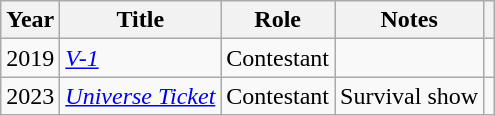<table class="wikitable plainrowheaders">
<tr>
<th scope="col">Year</th>
<th scope="col">Title</th>
<th scope="col">Role</th>
<th scope="col">Notes</th>
<th scope="col" class="unsortable"></th>
</tr>
<tr>
<td>2019</td>
<td><em><a href='#'>V-1</a></em></td>
<td>Contestant</td>
<td></td>
<td></td>
</tr>
<tr>
<td>2023</td>
<td><em><a href='#'>Universe Ticket</a></em></td>
<td>Contestant</td>
<td>Survival show</td>
<td align="center"></td>
</tr>
</table>
